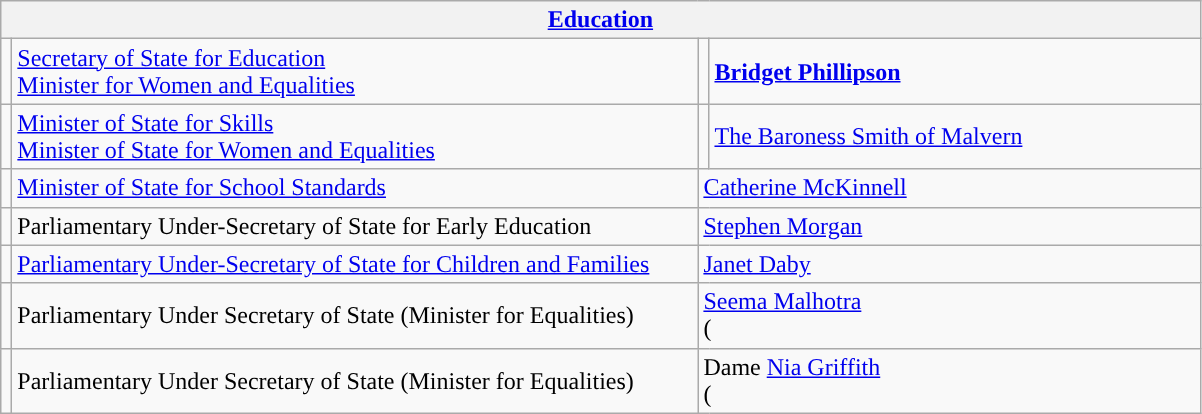<table class="wikitable">
<tr>
<th colspan="4"><a href='#'>Education</a></th>
</tr>
<tr>
<td style="background: "></td>
<td style="width: 450px;"><a href='#'>Secretary of State for Education</a><br><a href='#'>Minister for Women and Equalities</a></td>
<td style="background: "></td>
<td style="width: 320px;"><strong><a href='#'>Bridget Phillipson</a></strong></td>
</tr>
<tr>
<td style="background: "></td>
<td><a href='#'>Minister of State for Skills</a><br><a href='#'>Minister of State for Women and Equalities</a></td>
<td style="background: "></td>
<td><a href='#'>The Baroness Smith of Malvern</a><br></td>
</tr>
<tr>
<td style="background: "></td>
<td><a href='#'>Minister of State for School Standards</a></td>
<td colspan="2"><a href='#'>Catherine McKinnell</a></td>
</tr>
<tr>
<td style="background: "></td>
<td>Parliamentary Under-Secretary of State for Early Education</td>
<td colspan="2"><a href='#'>Stephen Morgan</a></td>
</tr>
<tr>
<td style="background: "></td>
<td><a href='#'>Parliamentary Under-Secretary of State for Children and Families</a></td>
<td colspan="2"><a href='#'>Janet Daby</a></td>
</tr>
<tr>
<td style="background: "></td>
<td>Parliamentary Under Secretary of State (Minister for Equalities)</td>
<td colspan="2"><a href='#'>Seema Malhotra</a><br>(</td>
</tr>
<tr>
<td style="background: "></td>
<td>Parliamentary Under Secretary of State (Minister for Equalities)</td>
<td colspan="2">Dame <a href='#'>Nia Griffith</a> <br>(</td>
</tr>
</table>
